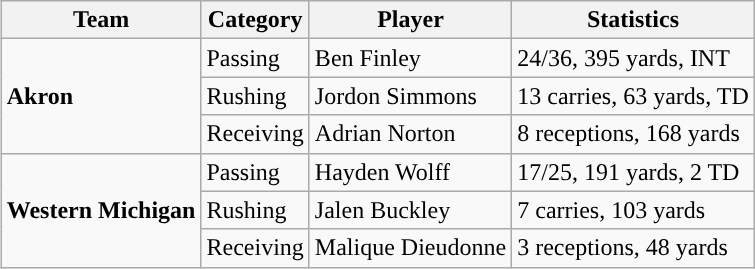<table class="wikitable" style="float: right;">
<tr>
<th>Team</th>
<th>Category</th>
<th>Player</th>
<th>Statistics</th>
</tr>
<tr>
<td rowspan=3><strong>Akron</strong></td>
<td>Passing</td>
<td>Ben Finley</td>
<td>24/36, 395 yards, INT</td>
</tr>
<tr>
<td>Rushing</td>
<td>Jordon Simmons</td>
<td>13 carries, 63 yards, TD</td>
</tr>
<tr>
<td>Receiving</td>
<td>Adrian Norton</td>
<td>8 receptions, 168 yards</td>
</tr>
<tr>
<td rowspan=3><strong>Western Michigan</strong></td>
<td>Passing</td>
<td>Hayden Wolff</td>
<td>17/25, 191 yards, 2 TD</td>
</tr>
<tr>
<td>Rushing</td>
<td>Jalen Buckley</td>
<td>7 carries, 103 yards</td>
</tr>
<tr>
<td>Receiving</td>
<td>Malique Dieudonne</td>
<td>3 receptions, 48 yards</td>
</tr>
</table>
